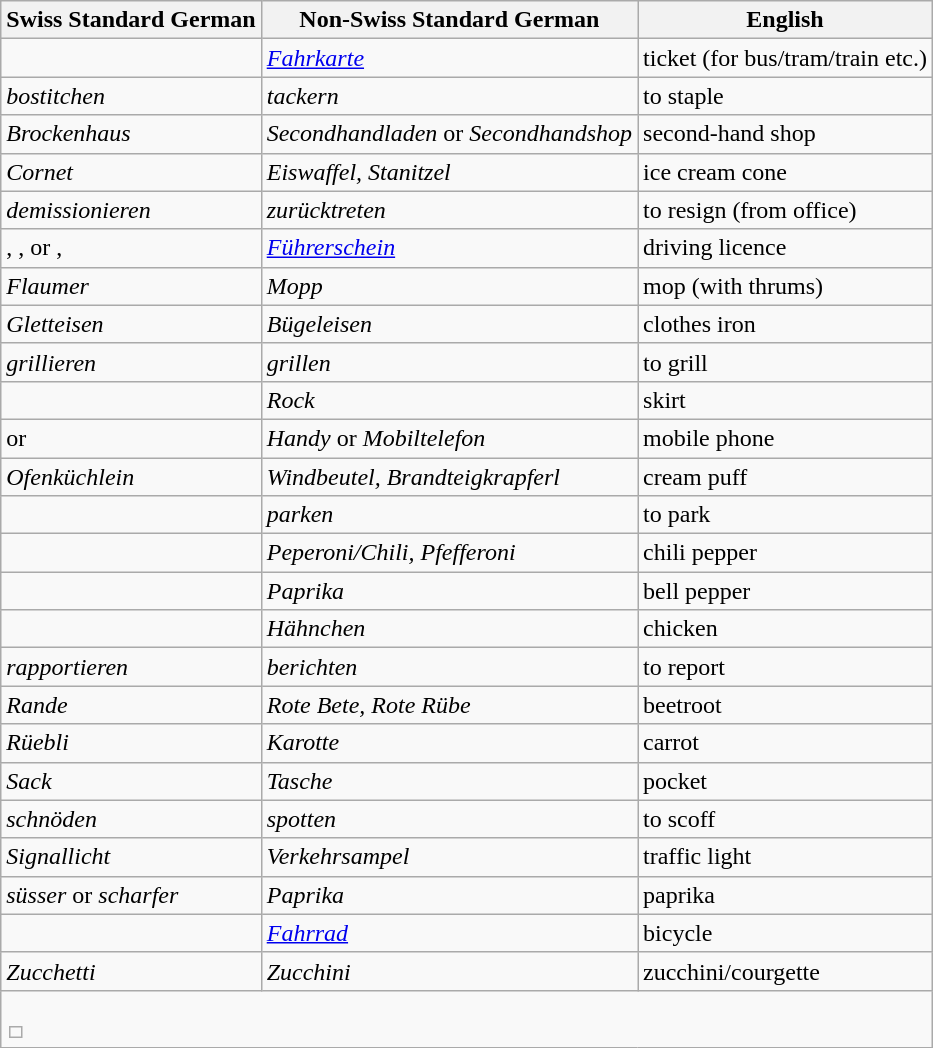<table class="wikitable sortable">
<tr>
<th>Swiss Standard German</th>
<th>Non-Swiss Standard German</th>
<th>English</th>
</tr>
<tr>
<td><em></em></td>
<td><em><a href='#'>Fahrkarte</a></em></td>
<td>ticket (for bus/tram/train etc.)</td>
</tr>
<tr>
<td><em>bostitchen</em></td>
<td><em>tackern</em></td>
<td>to staple</td>
</tr>
<tr>
<td><em>Brockenhaus</em></td>
<td><em>Secondhandladen</em> or <em>Secondhandshop</em></td>
<td>second-hand shop</td>
</tr>
<tr>
<td><em>Cornet</em></td>
<td><em>Eiswaffel, Stanitzel</em></td>
<td>ice cream cone</td>
</tr>
<tr>
<td><em>demissionieren</em></td>
<td><em>zurücktreten</em></td>
<td>to resign (from office)</td>
</tr>
<tr>
<td><em></em>, <em></em>, or <em></em>,</td>
<td><em><a href='#'>Führerschein</a></em></td>
<td>driving licence</td>
</tr>
<tr>
<td><em>Flaumer</em></td>
<td><em>Mopp</em></td>
<td>mop (with thrums)</td>
</tr>
<tr>
<td><em>Gletteisen</em></td>
<td><em>Bügeleisen</em></td>
<td>clothes iron</td>
</tr>
<tr>
<td><em>grillieren</em></td>
<td><em>grillen</em></td>
<td>to grill</td>
</tr>
<tr>
<td><em> </em></td>
<td><em>Rock</em></td>
<td>skirt</td>
</tr>
<tr>
<td><em></em> or <em></em></td>
<td><em>Handy</em> or <em>Mobiltelefon</em></td>
<td>mobile phone</td>
</tr>
<tr>
<td><em>Ofenküchlein</em></td>
<td><em>Windbeutel, Brandteigkrapferl</em></td>
<td>cream puff</td>
</tr>
<tr>
<td><em></em></td>
<td><em>parken</em></td>
<td>to park</td>
</tr>
<tr>
<td><em></em></td>
<td><em>Peperoni/Chili, Pfefferoni</em></td>
<td>chili pepper</td>
</tr>
<tr>
<td><em></em></td>
<td><em>Paprika</em></td>
<td>bell pepper</td>
</tr>
<tr>
<td><em></em></td>
<td><em>Hähnchen</em></td>
<td>chicken</td>
</tr>
<tr>
<td><em>rapportieren</em></td>
<td><em>berichten</em></td>
<td>to report</td>
</tr>
<tr>
<td><em>Rande</em></td>
<td><em>Rote Bete, Rote Rübe</em></td>
<td>beetroot</td>
</tr>
<tr>
<td><em>Rüebli</em></td>
<td><em>Karotte</em></td>
<td>carrot</td>
</tr>
<tr>
<td><em>Sack</em></td>
<td><em>Tasche</em></td>
<td>pocket</td>
</tr>
<tr>
<td><em>schnöden</em></td>
<td><em>spotten</em></td>
<td>to scoff</td>
</tr>
<tr>
<td><em>Signallicht</em></td>
<td><em>Verkehrsampel</em></td>
<td>traffic light</td>
</tr>
<tr>
<td><em>süsser</em> or <em>scharfer</em> </td>
<td><em>Paprika</em></td>
<td>paprika</td>
</tr>
<tr>
<td><em></em></td>
<td><em><a href='#'>Fahrrad</a></em></td>
<td>bicycle</td>
</tr>
<tr>
<td><em>Zucchetti</em></td>
<td><em>Zucchini</em></td>
<td>zucchini/courgette</td>
</tr>
<tr style=>
<td colspan="6"><br><table>
<tr>
<td></td>
</tr>
</table>
</td>
</tr>
</table>
